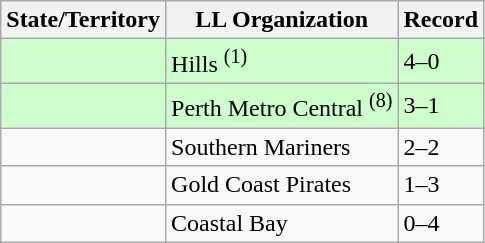<table class="wikitable">
<tr>
<th>State/Territory</th>
<th>LL Organization</th>
<th>Record</th>
</tr>
<tr bgcolor=ccffcc>
<td><strong></strong></td>
<td>Hills <sup>(1)</sup></td>
<td>4–0</td>
</tr>
<tr bgcolor=ccffcc>
<td><strong></strong></td>
<td>Perth Metro Central <sup>(8)</sup></td>
<td>3–1</td>
</tr>
<tr>
<td><strong></strong></td>
<td>Southern Mariners</td>
<td>2–2</td>
</tr>
<tr>
<td><strong></strong></td>
<td>Gold Coast Pirates</td>
<td>1–3</td>
</tr>
<tr>
<td><strong></strong></td>
<td>Coastal Bay</td>
<td>0–4</td>
</tr>
</table>
